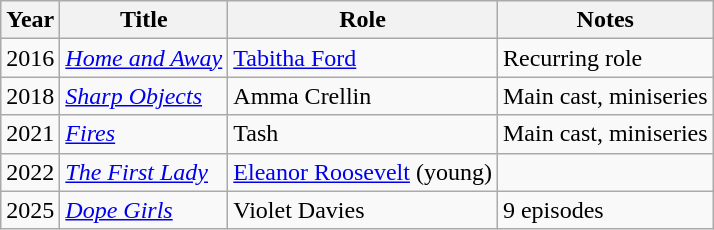<table class="wikitable sortable">
<tr>
<th scope="col">Year</th>
<th scope="col">Title</th>
<th scope="col">Role</th>
<th scope="col" class="unsortable">Notes</th>
</tr>
<tr>
<td>2016</td>
<td><em><a href='#'>Home and Away</a></em></td>
<td><a href='#'>Tabitha Ford</a></td>
<td>Recurring role</td>
</tr>
<tr>
<td>2018</td>
<td><em><a href='#'>Sharp Objects</a></em></td>
<td>Amma Crellin</td>
<td>Main cast, miniseries</td>
</tr>
<tr>
<td>2021</td>
<td><em><a href='#'>Fires</a></em></td>
<td>Tash</td>
<td>Main cast, miniseries</td>
</tr>
<tr>
<td>2022</td>
<td><em><a href='#'>The First Lady</a></em></td>
<td><a href='#'>Eleanor Roosevelt</a> (young)</td>
<td></td>
</tr>
<tr>
<td>2025</td>
<td><em><a href='#'>Dope Girls</a></em></td>
<td>Violet Davies</td>
<td>9 episodes</td>
</tr>
</table>
